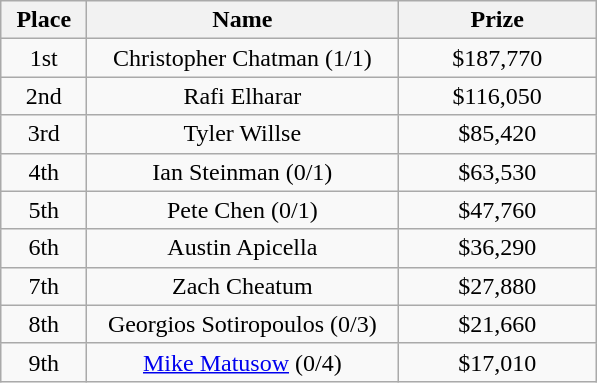<table class="wikitable">
<tr>
<th width="50">Place</th>
<th width="200">Name</th>
<th width="125">Prize</th>
</tr>
<tr>
<td align = "center">1st</td>
<td align = "center"> Christopher Chatman (1/1)</td>
<td align = "center">$187,770</td>
</tr>
<tr>
<td align = "center">2nd</td>
<td align = "center"> Rafi Elharar</td>
<td align = "center">$116,050</td>
</tr>
<tr>
<td align = "center">3rd</td>
<td align = "center"> Tyler Willse</td>
<td align = "center">$85,420</td>
</tr>
<tr>
<td align = "center">4th</td>
<td align = "center"> Ian Steinman (0/1)</td>
<td align = "center">$63,530</td>
</tr>
<tr>
<td align = "center">5th</td>
<td align = "center"> Pete Chen (0/1)</td>
<td align = "center">$47,760</td>
</tr>
<tr>
<td align = "center">6th</td>
<td align = "center"> Austin Apicella</td>
<td align = "center">$36,290</td>
</tr>
<tr>
<td align = "center">7th</td>
<td align = "center"> Zach Cheatum</td>
<td align = "center">$27,880</td>
</tr>
<tr>
<td align = "center">8th</td>
<td align = "center"> Georgios Sotiropoulos (0/3)</td>
<td align = "center">$21,660</td>
</tr>
<tr>
<td align = "center">9th</td>
<td align = "center"> <a href='#'>Mike Matusow</a> (0/4)</td>
<td align = "center">$17,010</td>
</tr>
</table>
